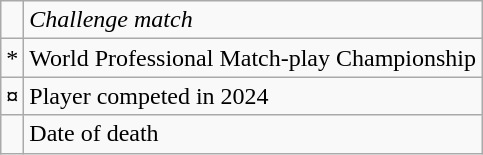<table class="wikitable text-size=90%">
<tr>
<td></td>
<td><em>Challenge match</em></td>
</tr>
<tr>
<td>*</td>
<td>World Professional Match-play Championship</td>
</tr>
<tr>
<td><strong>¤</strong></td>
<td>Player competed in 2024</td>
</tr>
<tr>
<td></td>
<td>Date of death</td>
</tr>
</table>
